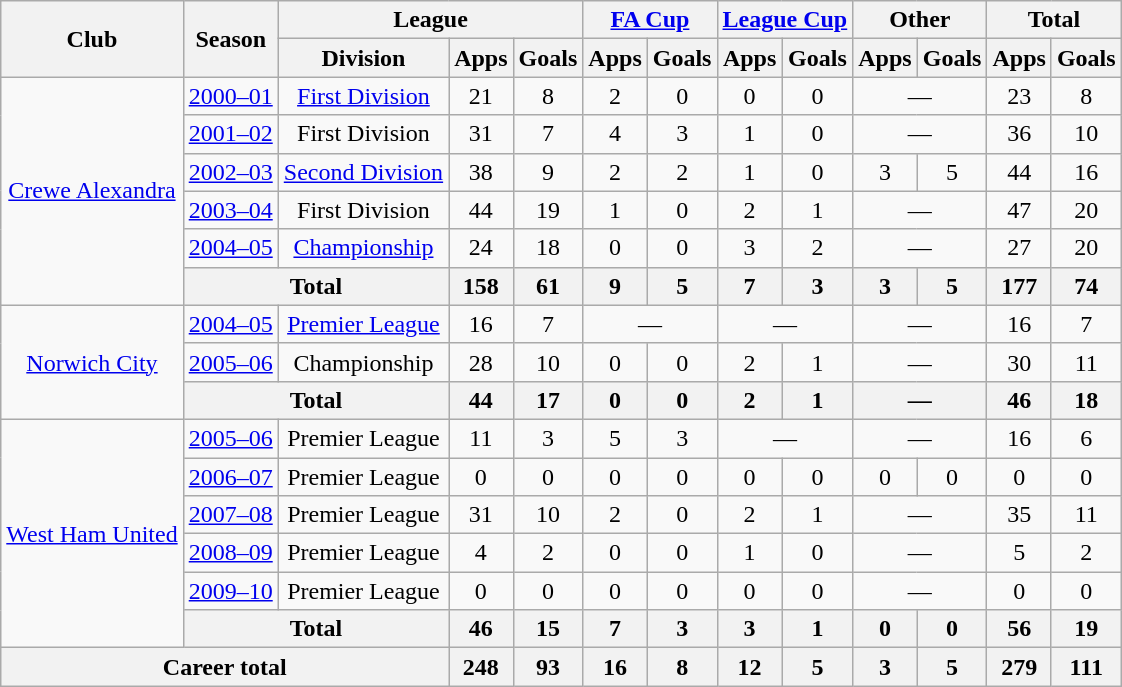<table class=wikitable style="text-align: center;">
<tr>
<th rowspan=2>Club</th>
<th rowspan=2>Season</th>
<th colspan=3>League</th>
<th colspan=2><a href='#'>FA Cup</a></th>
<th colspan=2><a href='#'>League Cup</a></th>
<th colspan=2>Other</th>
<th colspan=2>Total</th>
</tr>
<tr>
<th>Division</th>
<th>Apps</th>
<th>Goals</th>
<th>Apps</th>
<th>Goals</th>
<th>Apps</th>
<th>Goals</th>
<th>Apps</th>
<th>Goals</th>
<th>Apps</th>
<th>Goals</th>
</tr>
<tr>
<td rowspan=6><a href='#'>Crewe Alexandra</a></td>
<td><a href='#'>2000–01</a></td>
<td><a href='#'>First Division</a></td>
<td>21</td>
<td>8</td>
<td>2</td>
<td>0</td>
<td>0</td>
<td>0</td>
<td colspan=2>—</td>
<td>23</td>
<td>8</td>
</tr>
<tr>
<td><a href='#'>2001–02</a></td>
<td>First Division</td>
<td>31</td>
<td>7</td>
<td>4</td>
<td>3</td>
<td>1</td>
<td>0</td>
<td colspan=2>—</td>
<td>36</td>
<td>10</td>
</tr>
<tr>
<td><a href='#'>2002–03</a></td>
<td><a href='#'>Second Division</a></td>
<td>38</td>
<td>9</td>
<td>2</td>
<td>2</td>
<td>1</td>
<td>0</td>
<td>3</td>
<td>5</td>
<td>44</td>
<td>16</td>
</tr>
<tr>
<td><a href='#'>2003–04</a></td>
<td>First Division</td>
<td>44</td>
<td>19</td>
<td>1</td>
<td>0</td>
<td>2</td>
<td>1</td>
<td colspan=2>—</td>
<td>47</td>
<td>20</td>
</tr>
<tr>
<td><a href='#'>2004–05</a></td>
<td><a href='#'>Championship</a></td>
<td>24</td>
<td>18</td>
<td>0</td>
<td>0</td>
<td>3</td>
<td>2</td>
<td colspan=2>—</td>
<td>27</td>
<td>20</td>
</tr>
<tr>
<th colspan=2>Total</th>
<th>158</th>
<th>61</th>
<th>9</th>
<th>5</th>
<th>7</th>
<th>3</th>
<th>3</th>
<th>5</th>
<th>177</th>
<th>74</th>
</tr>
<tr>
<td rowspan=3><a href='#'>Norwich City</a></td>
<td><a href='#'>2004–05</a></td>
<td><a href='#'>Premier League</a></td>
<td>16</td>
<td>7</td>
<td colspan=2>—</td>
<td colspan=2>—</td>
<td colspan=2>—</td>
<td>16</td>
<td>7</td>
</tr>
<tr>
<td><a href='#'>2005–06</a></td>
<td>Championship</td>
<td>28</td>
<td>10</td>
<td>0</td>
<td>0</td>
<td>2</td>
<td>1</td>
<td colspan=2>—</td>
<td>30</td>
<td>11</td>
</tr>
<tr>
<th colspan=2>Total</th>
<th>44</th>
<th>17</th>
<th>0</th>
<th>0</th>
<th>2</th>
<th>1</th>
<th colspan=2>—</th>
<th>46</th>
<th>18</th>
</tr>
<tr>
<td rowspan=6><a href='#'>West Ham United</a></td>
<td><a href='#'>2005–06</a></td>
<td>Premier League</td>
<td>11</td>
<td>3</td>
<td>5</td>
<td>3</td>
<td colspan=2>—</td>
<td colspan=2>—</td>
<td>16</td>
<td>6</td>
</tr>
<tr>
<td><a href='#'>2006–07</a></td>
<td>Premier League</td>
<td>0</td>
<td>0</td>
<td>0</td>
<td>0</td>
<td>0</td>
<td>0</td>
<td>0</td>
<td>0</td>
<td>0</td>
<td>0</td>
</tr>
<tr>
<td><a href='#'>2007–08</a></td>
<td>Premier League</td>
<td>31</td>
<td>10</td>
<td>2</td>
<td>0</td>
<td>2</td>
<td>1</td>
<td colspan=2>—</td>
<td>35</td>
<td>11</td>
</tr>
<tr>
<td><a href='#'>2008–09</a></td>
<td>Premier League</td>
<td>4</td>
<td>2</td>
<td>0</td>
<td>0</td>
<td>1</td>
<td>0</td>
<td colspan=2>—</td>
<td>5</td>
<td>2</td>
</tr>
<tr>
<td><a href='#'>2009–10</a></td>
<td>Premier League</td>
<td>0</td>
<td>0</td>
<td>0</td>
<td>0</td>
<td>0</td>
<td>0</td>
<td colspan=2>—</td>
<td>0</td>
<td>0</td>
</tr>
<tr>
<th colspan=2>Total</th>
<th>46</th>
<th>15</th>
<th>7</th>
<th>3</th>
<th>3</th>
<th>1</th>
<th>0</th>
<th>0</th>
<th>56</th>
<th>19</th>
</tr>
<tr>
<th colspan=3>Career total</th>
<th>248</th>
<th>93</th>
<th>16</th>
<th>8</th>
<th>12</th>
<th>5</th>
<th>3</th>
<th>5</th>
<th>279</th>
<th>111</th>
</tr>
</table>
